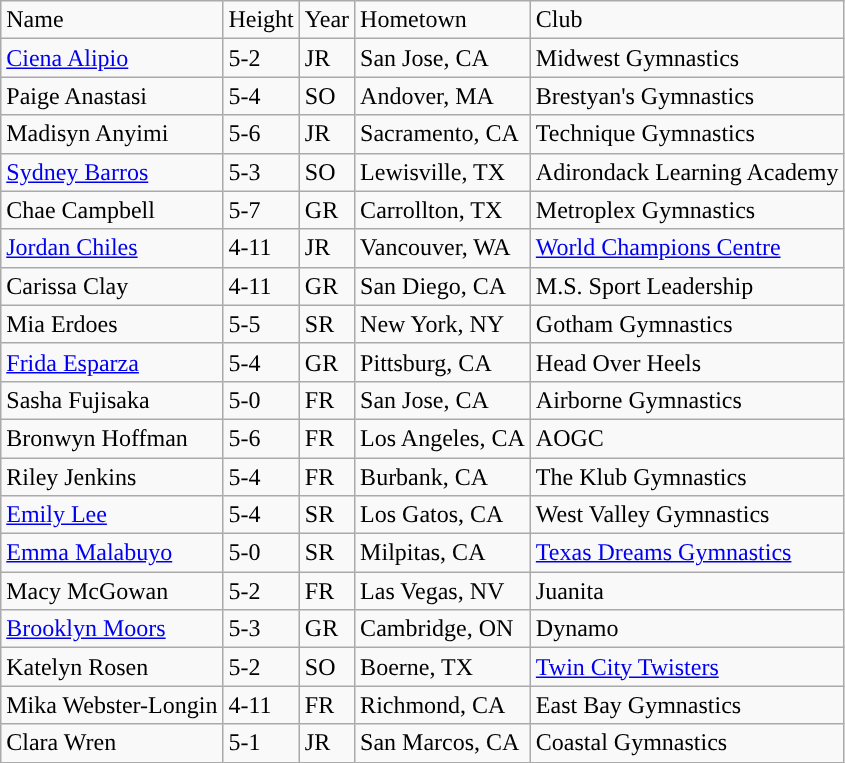<table class="wikitable">
<tr>
<td>Name</td>
<td>Height</td>
<td>Year</td>
<td>Hometown</td>
<td>Club</td>
</tr>
<tr>
<td><a href='#'>Ciena Alipio</a></td>
<td>5-2</td>
<td>JR</td>
<td>San Jose, CA</td>
<td>Midwest Gymnastics</td>
</tr>
<tr>
<td>Paige Anastasi</td>
<td>5-4</td>
<td>SO</td>
<td>Andover, MA</td>
<td>Brestyan's Gymnastics</td>
</tr>
<tr>
<td>Madisyn Anyimi</td>
<td>5-6</td>
<td>JR</td>
<td>Sacramento, CA</td>
<td>Technique Gymnastics</td>
</tr>
<tr>
<td><a href='#'>Sydney Barros</a></td>
<td>5-3</td>
<td>SO</td>
<td>Lewisville, TX</td>
<td>Adirondack Learning Academy</td>
</tr>
<tr>
<td>Chae Campbell</td>
<td>5-7</td>
<td>GR</td>
<td>Carrollton, TX</td>
<td>Metroplex Gymnastics</td>
</tr>
<tr>
<td><a href='#'>Jordan Chiles</a></td>
<td>4-11</td>
<td>JR</td>
<td>Vancouver, WA</td>
<td><a href='#'>World Champions Centre</a></td>
</tr>
<tr>
<td>Carissa Clay</td>
<td>4-11</td>
<td>GR</td>
<td>San Diego, CA</td>
<td>M.S. Sport Leadership</td>
</tr>
<tr>
<td>Mia Erdoes</td>
<td>5-5</td>
<td>SR</td>
<td>New York, NY</td>
<td>Gotham Gymnastics</td>
</tr>
<tr>
<td><a href='#'>Frida Esparza</a></td>
<td>5-4</td>
<td>GR</td>
<td>Pittsburg, CA</td>
<td>Head Over Heels</td>
</tr>
<tr>
<td>Sasha Fujisaka</td>
<td>5-0</td>
<td>FR</td>
<td>San Jose, CA</td>
<td>Airborne Gymnastics</td>
</tr>
<tr>
<td>Bronwyn Hoffman</td>
<td>5-6</td>
<td>FR</td>
<td>Los Angeles, CA</td>
<td>AOGC</td>
</tr>
<tr>
<td>Riley Jenkins</td>
<td>5-4</td>
<td>FR</td>
<td>Burbank, CA</td>
<td>The Klub Gymnastics</td>
</tr>
<tr>
<td><a href='#'>Emily Lee</a></td>
<td>5-4</td>
<td>SR</td>
<td>Los Gatos, CA</td>
<td>West Valley Gymnastics</td>
</tr>
<tr>
<td><a href='#'>Emma Malabuyo</a></td>
<td>5-0</td>
<td>SR</td>
<td>Milpitas, CA</td>
<td><a href='#'>Texas Dreams Gymnastics</a></td>
</tr>
<tr>
<td>Macy McGowan</td>
<td>5-2</td>
<td>FR</td>
<td>Las Vegas, NV</td>
<td>Juanita</td>
</tr>
<tr>
<td><a href='#'>Brooklyn Moors</a></td>
<td>5-3</td>
<td>GR</td>
<td>Cambridge, ON</td>
<td>Dynamo</td>
</tr>
<tr>
<td>Katelyn Rosen</td>
<td>5-2</td>
<td>SO</td>
<td>Boerne, TX</td>
<td><a href='#'>Twin City Twisters</a></td>
</tr>
<tr>
<td>Mika Webster-Longin</td>
<td>4-11</td>
<td>FR</td>
<td>Richmond, CA</td>
<td>East Bay Gymnastics</td>
</tr>
<tr>
<td>Clara Wren</td>
<td>5-1</td>
<td>JR</td>
<td>San Marcos, CA</td>
<td>Coastal Gymnastics</td>
</tr>
</table>
